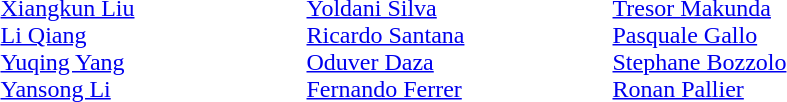<table>
<tr>
<td width=200 valign=top><em></em><br><a href='#'>Xiangkun Liu</a><br><a href='#'>Li Qiang</a><br><a href='#'>Yuqing Yang</a><br><a href='#'>Yansong Li</a></td>
<td width=200 valign=top><em></em><br><a href='#'>Yoldani Silva</a><br><a href='#'>Ricardo Santana</a><br><a href='#'>Oduver Daza</a><br><a href='#'>Fernando Ferrer</a></td>
<td width=200 valign=top><em></em><br><a href='#'>Tresor Makunda</a><br><a href='#'>Pasquale Gallo</a><br><a href='#'>Stephane Bozzolo</a><br><a href='#'>Ronan Pallier</a></td>
</tr>
</table>
